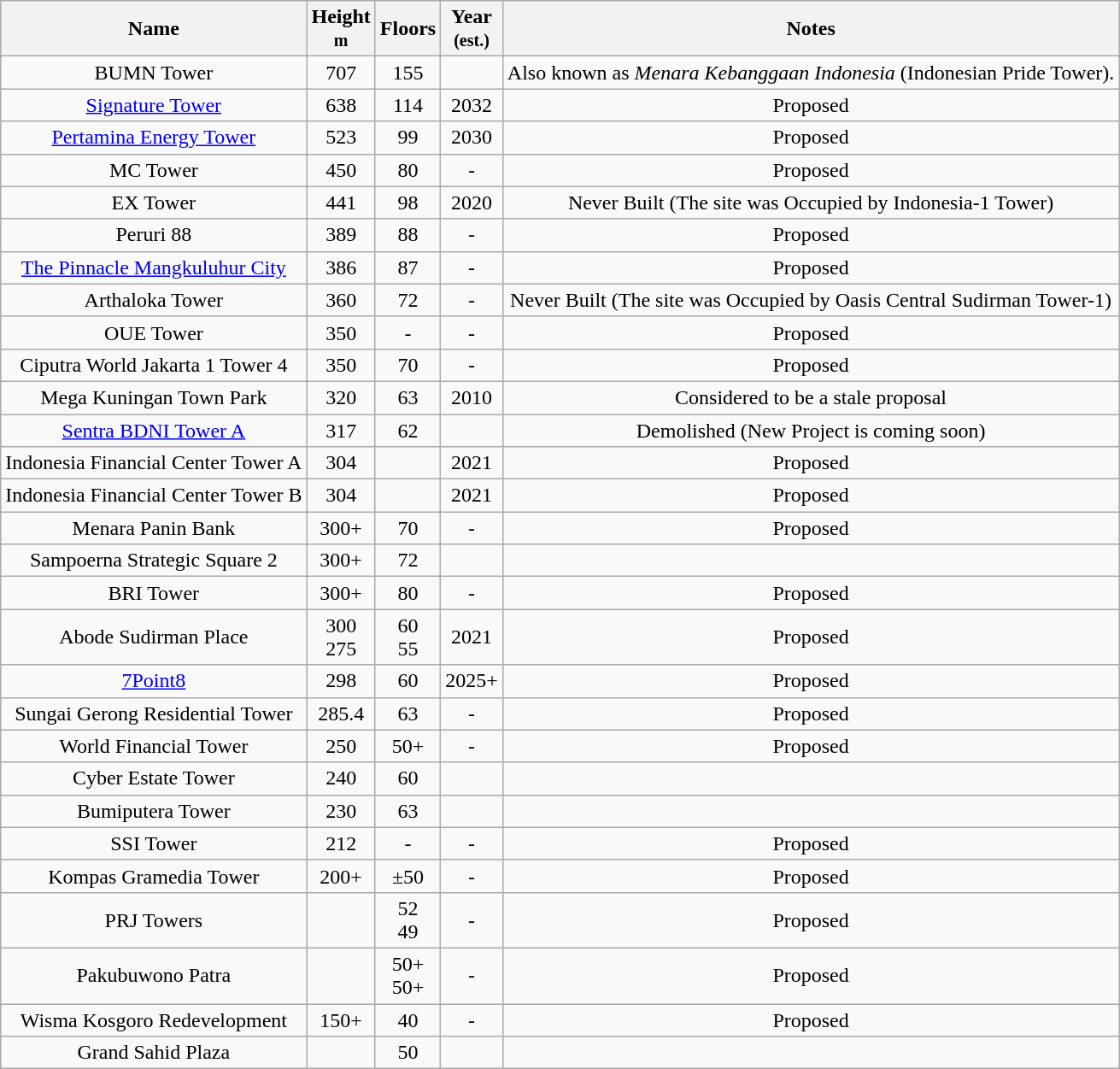<table class="wikitable sortable" style="text-align: center">
<tr>
<th>Name</th>
<th>Height<br><small>m</small></th>
<th>Floors</th>
<th>Year<br><small>(est.)</small></th>
<th class="unsortable">Notes</th>
</tr>
<tr>
<td>BUMN Tower</td>
<td>707</td>
<td>155</td>
<td></td>
<td>Also known as <em>Menara Kebanggaan Indonesia</em> (Indonesian Pride Tower).</td>
</tr>
<tr>
<td><a href='#'>Signature Tower</a></td>
<td>638</td>
<td>114</td>
<td>2032</td>
<td>Proposed</td>
</tr>
<tr>
<td><a href='#'>Pertamina Energy Tower</a></td>
<td>523</td>
<td>99</td>
<td>2030</td>
<td>Proposed</td>
</tr>
<tr>
<td>MC Tower</td>
<td>450</td>
<td>80</td>
<td>-</td>
<td>Proposed</td>
</tr>
<tr>
<td>EX Tower</td>
<td>441</td>
<td>98</td>
<td>2020</td>
<td>Never Built (The site was Occupied by Indonesia-1 Tower)</td>
</tr>
<tr>
<td>Peruri 88</td>
<td>389</td>
<td>88</td>
<td>-</td>
<td>Proposed</td>
</tr>
<tr>
<td><a href='#'>The Pinnacle Mangkuluhur City</a></td>
<td>386</td>
<td>87</td>
<td>-</td>
<td>Proposed</td>
</tr>
<tr>
<td>Arthaloka Tower</td>
<td>360</td>
<td>72</td>
<td>-</td>
<td>Never Built (The site was Occupied by Oasis Central Sudirman Tower-1)</td>
</tr>
<tr>
<td>OUE Tower</td>
<td>350</td>
<td>-</td>
<td>-</td>
<td>Proposed</td>
</tr>
<tr>
<td>Ciputra World Jakarta 1 Tower 4</td>
<td>350</td>
<td>70</td>
<td>-</td>
<td>Proposed</td>
</tr>
<tr>
<td>Mega Kuningan Town Park</td>
<td>320</td>
<td>63</td>
<td>2010</td>
<td>Considered to be a stale proposal</td>
</tr>
<tr>
<td><a href='#'>Sentra BDNI Tower A</a></td>
<td>317</td>
<td>62</td>
<td></td>
<td>Demolished (New Project is coming soon)</td>
</tr>
<tr>
<td>Indonesia Financial Center Tower A</td>
<td>304</td>
<td></td>
<td>2021</td>
<td>Proposed</td>
</tr>
<tr>
<td>Indonesia Financial Center Tower B</td>
<td>304</td>
<td></td>
<td>2021</td>
<td>Proposed</td>
</tr>
<tr>
<td>Menara Panin Bank</td>
<td>300+</td>
<td>70</td>
<td>-</td>
<td>Proposed</td>
</tr>
<tr>
<td>Sampoerna Strategic Square 2</td>
<td>300+</td>
<td>72</td>
<td></td>
<td></td>
</tr>
<tr>
<td>BRI Tower</td>
<td>300+</td>
<td>80</td>
<td>-</td>
<td>Proposed</td>
</tr>
<tr>
<td>Abode Sudirman Place</td>
<td>300<br>275</td>
<td>60<br>55</td>
<td>2021</td>
<td>Proposed</td>
</tr>
<tr>
<td><a href='#'>7Point8</a></td>
<td>298</td>
<td>60</td>
<td>2025+</td>
<td>Proposed</td>
</tr>
<tr>
<td>Sungai Gerong Residential Tower</td>
<td>285.4</td>
<td>63</td>
<td>-</td>
<td>Proposed</td>
</tr>
<tr>
<td>World Financial Tower</td>
<td>250</td>
<td>50+</td>
<td>-</td>
<td>Proposed</td>
</tr>
<tr>
<td>Cyber Estate Tower</td>
<td>240</td>
<td>60</td>
<td></td>
<td></td>
</tr>
<tr>
<td>Bumiputera Tower</td>
<td>230</td>
<td>63</td>
<td></td>
<td></td>
</tr>
<tr>
<td>SSI Tower</td>
<td>212</td>
<td>-</td>
<td>-</td>
<td>Proposed</td>
</tr>
<tr>
<td>Kompas Gramedia Tower</td>
<td>200+</td>
<td>±50</td>
<td>-</td>
<td>Proposed</td>
</tr>
<tr>
<td>PRJ Towers</td>
<td></td>
<td>52<br>49</td>
<td>-</td>
<td>Proposed</td>
</tr>
<tr>
<td>Pakubuwono Patra</td>
<td></td>
<td>50+<br>50+</td>
<td>-</td>
<td>Proposed</td>
</tr>
<tr>
<td>Wisma Kosgoro Redevelopment</td>
<td>150+</td>
<td>40</td>
<td>-</td>
<td>Proposed</td>
</tr>
<tr>
<td>Grand Sahid Plaza</td>
<td></td>
<td>50</td>
<td></td>
<td></td>
</tr>
</table>
